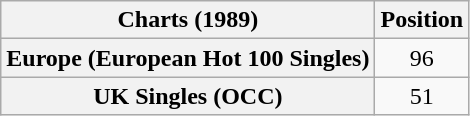<table class="wikitable sortable plainrowheaders">
<tr>
<th align="left">Charts (1989)</th>
<th style="text-align:center;">Position</th>
</tr>
<tr>
<th scope="row">Europe (European Hot 100 Singles)</th>
<td style="text-align:center;">96</td>
</tr>
<tr>
<th scope="row">UK Singles (OCC)</th>
<td style="text-align:center;">51</td>
</tr>
</table>
